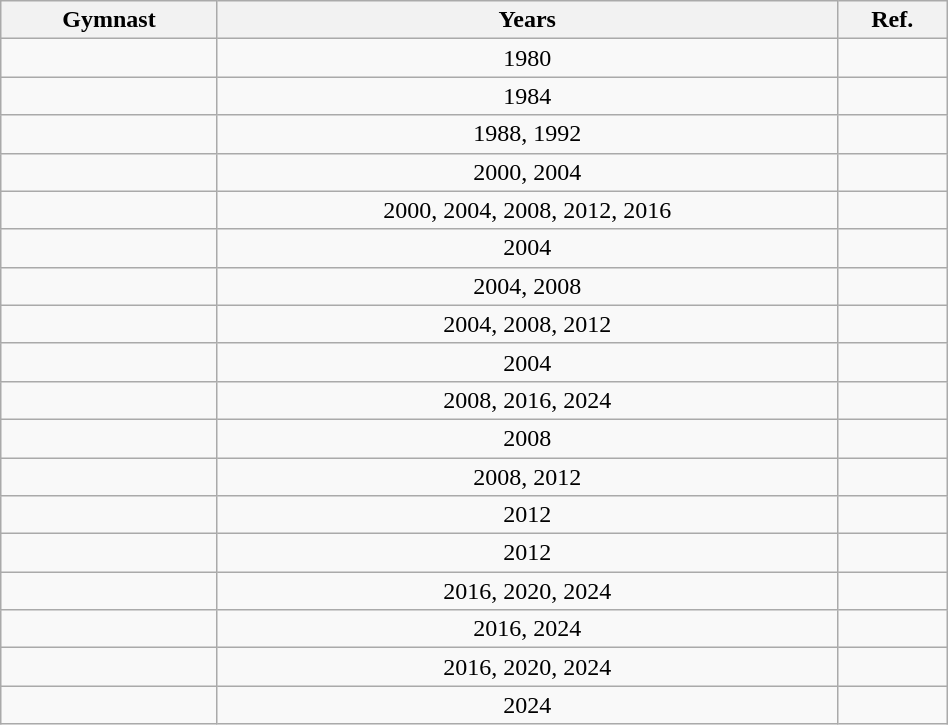<table class="wikitable sortable" width=50% style="text-align:center;">
<tr>
<th>Gymnast</th>
<th>Years</th>
<th class="unsortable">Ref.</th>
</tr>
<tr>
<td></td>
<td>1980</td>
<td></td>
</tr>
<tr>
<td></td>
<td>1984</td>
<td></td>
</tr>
<tr>
<td></td>
<td>1988, 1992</td>
<td></td>
</tr>
<tr>
<td></td>
<td>2000, 2004</td>
<td></td>
</tr>
<tr>
<td></td>
<td>2000, 2004, 2008, 2012, 2016</td>
<td></td>
</tr>
<tr>
<td></td>
<td>2004</td>
<td></td>
</tr>
<tr>
<td></td>
<td>2004, 2008</td>
<td></td>
</tr>
<tr>
<td></td>
<td>2004, 2008, 2012</td>
<td></td>
</tr>
<tr>
<td></td>
<td>2004</td>
<td></td>
</tr>
<tr>
<td></td>
<td>2008, 2016, 2024</td>
<td></td>
</tr>
<tr>
<td></td>
<td>2008</td>
<td></td>
</tr>
<tr>
<td></td>
<td>2008, 2012</td>
<td></td>
</tr>
<tr>
<td></td>
<td>2012</td>
<td></td>
</tr>
<tr>
<td></td>
<td>2012</td>
<td></td>
</tr>
<tr>
<td></td>
<td>2016, 2020, 2024</td>
<td></td>
</tr>
<tr>
<td></td>
<td>2016, 2024</td>
<td></td>
</tr>
<tr>
<td></td>
<td>2016, 2020, 2024</td>
<td></td>
</tr>
<tr>
<td></td>
<td>2024</td>
<td></td>
</tr>
</table>
